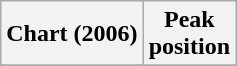<table class="wikitable sortable plainrowheaders" style="text-align:center">
<tr>
<th scope="col">Chart (2006)</th>
<th scope="col">Peak<br>position</th>
</tr>
<tr>
</tr>
</table>
